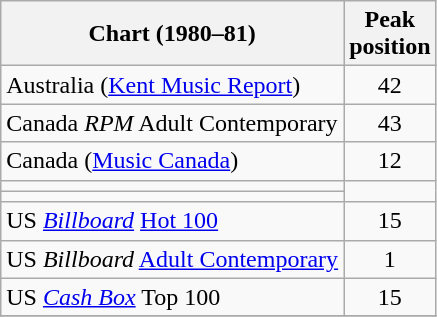<table class="wikitable sortable">
<tr>
<th>Chart (1980–81)</th>
<th>Peak<br>position</th>
</tr>
<tr>
<td>Australia (<a href='#'>Kent Music Report</a>)</td>
<td style="text-align:center;">42</td>
</tr>
<tr>
<td>Canada <em>RPM</em> Adult Contemporary</td>
<td style="text-align:center;">43</td>
</tr>
<tr>
<td>Canada (<a href='#'>Music Canada</a>)</td>
<td style="text-align:center;">12</td>
</tr>
<tr>
<td></td>
</tr>
<tr>
<td></td>
</tr>
<tr>
<td>US <em><a href='#'>Billboard</a></em> <a href='#'>Hot 100</a></td>
<td style="text-align:center;">15</td>
</tr>
<tr>
<td>US <em>Billboard</em> <a href='#'>Adult Contemporary</a></td>
<td style="text-align:center;">1</td>
</tr>
<tr>
<td>US <a href='#'><em>Cash Box</em></a> Top 100</td>
<td align="center">15</td>
</tr>
<tr>
</tr>
</table>
